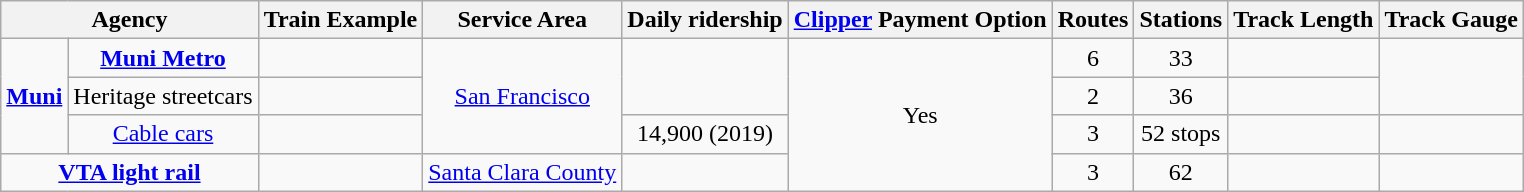<table class="wikitable" style="text-align:center" style="font-size: 90%;" |>
<tr>
<th colspan="2">Agency</th>
<th>Train Example</th>
<th>Service Area</th>
<th>Daily ridership</th>
<th><a href='#'>Clipper</a> Payment Option</th>
<th>Routes</th>
<th>Stations</th>
<th>Track Length</th>
<th>Track Gauge</th>
</tr>
<tr>
<td rowspan="3"><strong><a href='#'>Muni</a></strong></td>
<td><strong><a href='#'>Muni Metro</a></strong></td>
<td></td>
<td rowspan="3"><a href='#'>San Francisco</a></td>
<td rowspan="2"></td>
<td rowspan=4>Yes</td>
<td>6</td>
<td>33 </td>
<td></td>
<td rowspan="2"></td>
</tr>
<tr>
<td>Heritage streetcars<br></td>
<td></td>
<td>2</td>
<td>36</td>
<td></td>
</tr>
<tr>
<td><a href='#'>Cable cars</a></td>
<td></td>
<td>14,900 (2019)</td>
<td>3</td>
<td>52 stops</td>
<td></td>
<td></td>
</tr>
<tr>
<td colspan="2"><strong><a href='#'>VTA light rail</a></strong></td>
<td></td>
<td><a href='#'>Santa Clara County</a></td>
<td></td>
<td>3</td>
<td>62</td>
<td></td>
<td></td>
</tr>
</table>
